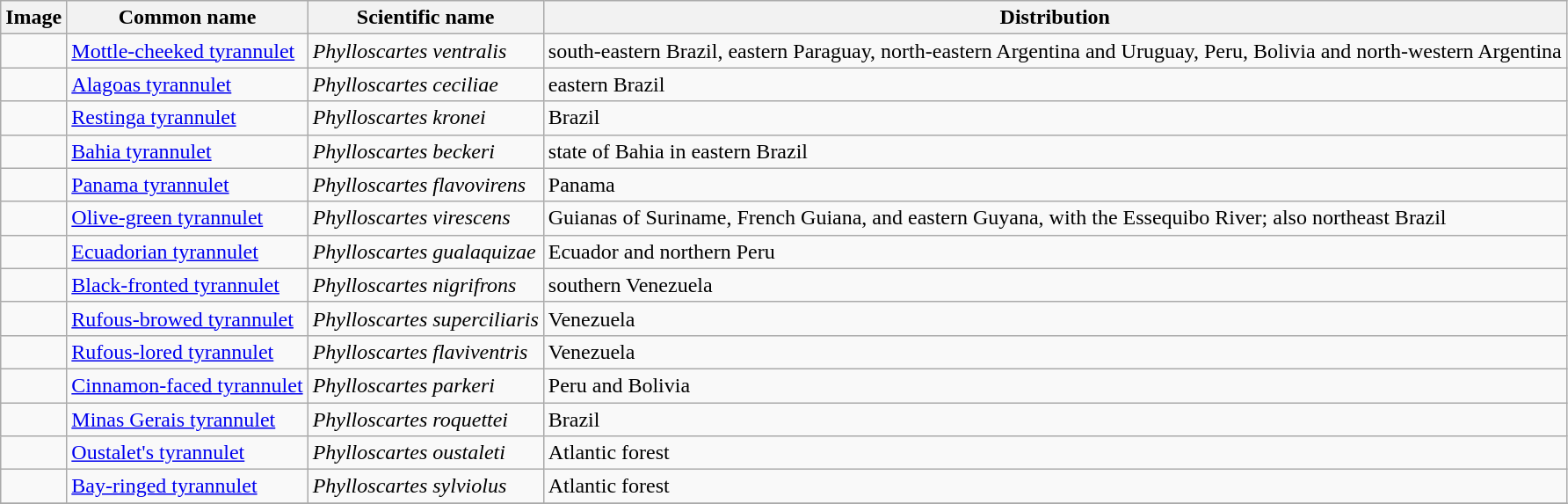<table class="wikitable">
<tr>
<th>Image</th>
<th>Common name</th>
<th>Scientific name</th>
<th>Distribution</th>
</tr>
<tr>
<td></td>
<td><a href='#'>Mottle-cheeked tyrannulet</a></td>
<td><em>Phylloscartes ventralis</em></td>
<td>south-eastern Brazil, eastern Paraguay, north-eastern Argentina and Uruguay, Peru, Bolivia and north-western Argentina</td>
</tr>
<tr>
<td></td>
<td><a href='#'>Alagoas tyrannulet</a></td>
<td><em>Phylloscartes ceciliae</em></td>
<td>eastern Brazil</td>
</tr>
<tr>
<td></td>
<td><a href='#'>Restinga tyrannulet</a></td>
<td><em>Phylloscartes kronei</em></td>
<td>Brazil</td>
</tr>
<tr>
<td></td>
<td><a href='#'>Bahia tyrannulet</a></td>
<td><em>Phylloscartes beckeri</em></td>
<td>state of Bahia in eastern Brazil</td>
</tr>
<tr>
<td></td>
<td><a href='#'>Panama tyrannulet</a></td>
<td><em>Phylloscartes flavovirens</em></td>
<td>Panama</td>
</tr>
<tr>
<td></td>
<td><a href='#'>Olive-green tyrannulet</a></td>
<td><em>Phylloscartes virescens</em></td>
<td>Guianas of Suriname, French Guiana, and eastern Guyana, with the Essequibo River; also northeast Brazil</td>
</tr>
<tr>
<td></td>
<td><a href='#'>Ecuadorian tyrannulet</a></td>
<td><em>Phylloscartes gualaquizae</em></td>
<td>Ecuador and northern Peru</td>
</tr>
<tr>
<td></td>
<td><a href='#'>Black-fronted tyrannulet</a></td>
<td><em>Phylloscartes nigrifrons</em></td>
<td>southern Venezuela</td>
</tr>
<tr>
<td></td>
<td><a href='#'>Rufous-browed tyrannulet</a></td>
<td><em>Phylloscartes superciliaris</em></td>
<td>Venezuela</td>
</tr>
<tr>
<td></td>
<td><a href='#'>Rufous-lored tyrannulet</a></td>
<td><em>Phylloscartes flaviventris</em></td>
<td>Venezuela</td>
</tr>
<tr>
<td></td>
<td><a href='#'>Cinnamon-faced tyrannulet</a></td>
<td><em>Phylloscartes parkeri</em></td>
<td>Peru and Bolivia</td>
</tr>
<tr>
<td></td>
<td><a href='#'>Minas Gerais tyrannulet</a></td>
<td><em>Phylloscartes roquettei</em></td>
<td>Brazil</td>
</tr>
<tr>
<td></td>
<td><a href='#'>Oustalet's tyrannulet</a></td>
<td><em>Phylloscartes oustaleti</em></td>
<td>Atlantic forest</td>
</tr>
<tr>
<td></td>
<td><a href='#'>Bay-ringed tyrannulet</a></td>
<td><em>Phylloscartes sylviolus</em></td>
<td>Atlantic forest</td>
</tr>
<tr>
</tr>
</table>
